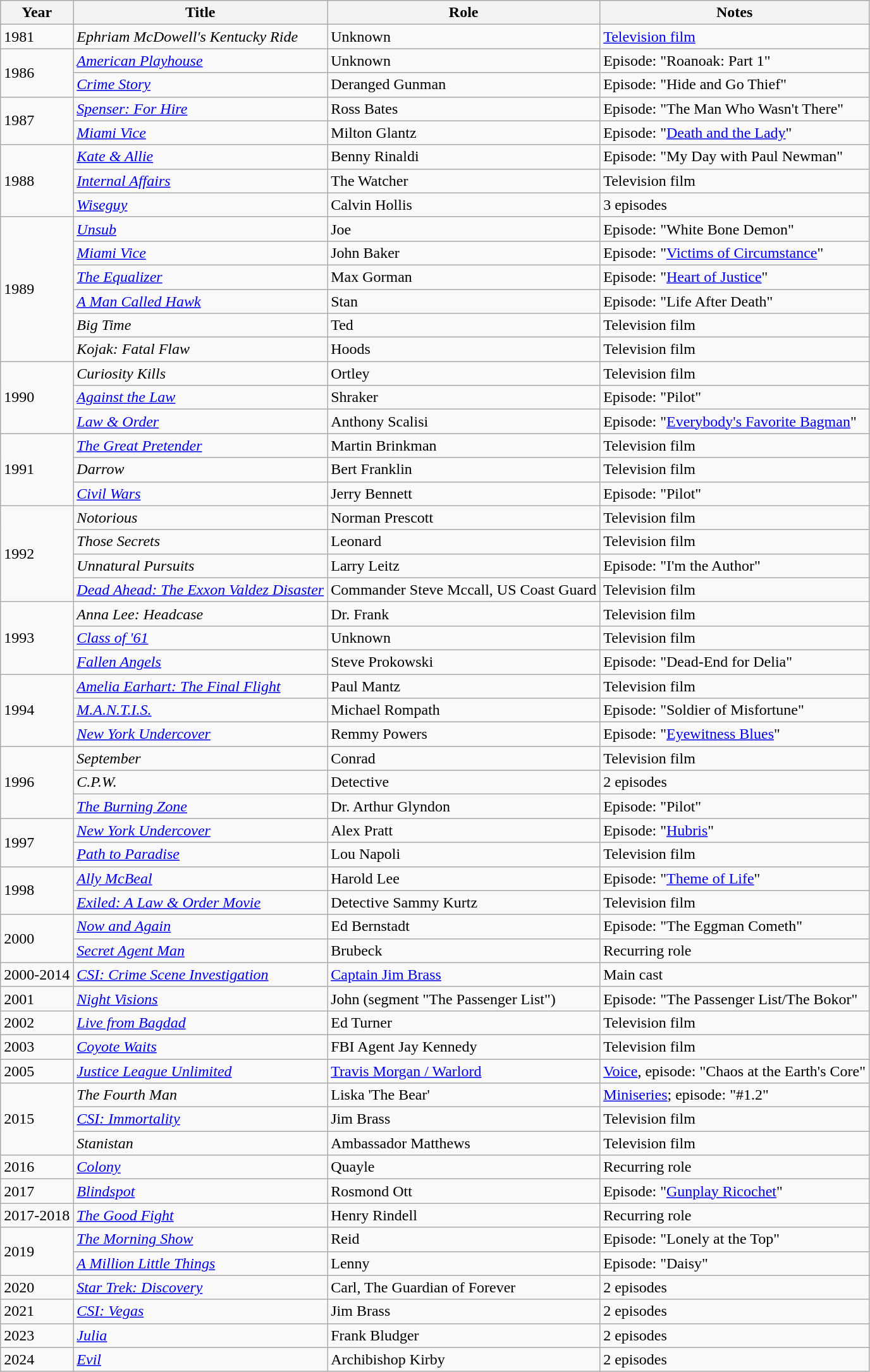<table class="wikitable">
<tr>
<th>Year</th>
<th>Title</th>
<th>Role</th>
<th>Notes</th>
</tr>
<tr>
<td>1981</td>
<td><em>Ephriam McDowell's Kentucky Ride</em></td>
<td>Unknown</td>
<td><a href='#'>Television film</a></td>
</tr>
<tr>
<td rowspan=2>1986</td>
<td><em><a href='#'>American Playhouse</a></em></td>
<td>Unknown</td>
<td>Episode: "Roanoak: Part 1"</td>
</tr>
<tr>
<td><em><a href='#'>Crime Story</a></em></td>
<td>Deranged Gunman</td>
<td>Episode: "Hide and Go Thief"</td>
</tr>
<tr>
<td rowspan=2>1987</td>
<td><em><a href='#'>Spenser: For Hire</a></em></td>
<td>Ross Bates</td>
<td>Episode: "The Man Who Wasn't There"</td>
</tr>
<tr>
<td><em><a href='#'>Miami Vice</a></em></td>
<td>Milton Glantz</td>
<td>Episode: "<a href='#'>Death and the Lady</a>"</td>
</tr>
<tr>
<td rowspan=3>1988</td>
<td><em><a href='#'>Kate & Allie</a></em></td>
<td>Benny Rinaldi</td>
<td>Episode: "My Day with Paul Newman"</td>
</tr>
<tr>
<td><em><a href='#'>Internal Affairs</a></em></td>
<td>The Watcher</td>
<td>Television film</td>
</tr>
<tr>
<td><em><a href='#'>Wiseguy</a></em></td>
<td>Calvin Hollis</td>
<td>3 episodes</td>
</tr>
<tr>
<td rowspan=6>1989</td>
<td><em><a href='#'>Unsub</a></em></td>
<td>Joe</td>
<td>Episode: "White Bone Demon"</td>
</tr>
<tr>
<td><em><a href='#'>Miami Vice</a></em></td>
<td>John Baker</td>
<td>Episode: "<a href='#'>Victims of Circumstance</a>"</td>
</tr>
<tr>
<td><em><a href='#'>The Equalizer</a></em></td>
<td>Max Gorman</td>
<td>Episode: "<a href='#'>Heart of Justice</a>"</td>
</tr>
<tr>
<td><em><a href='#'>A Man Called Hawk</a></em></td>
<td>Stan</td>
<td>Episode: "Life After Death"</td>
</tr>
<tr>
<td><em>Big Time</em></td>
<td>Ted</td>
<td>Television film</td>
</tr>
<tr>
<td><em>Kojak: Fatal Flaw</em></td>
<td>Hoods</td>
<td>Television film</td>
</tr>
<tr>
<td rowspan=3>1990</td>
<td><em>Curiosity Kills</em></td>
<td>Ortley</td>
<td>Television film</td>
</tr>
<tr>
<td><em><a href='#'>Against the Law</a></em></td>
<td>Shraker</td>
<td>Episode: "Pilot"</td>
</tr>
<tr>
<td><em><a href='#'>Law & Order</a></em></td>
<td>Anthony Scalisi</td>
<td>Episode: "<a href='#'>Everybody's Favorite Bagman</a>"</td>
</tr>
<tr>
<td rowspan=3>1991</td>
<td><em><a href='#'>The Great Pretender</a></em></td>
<td>Martin Brinkman</td>
<td>Television film</td>
</tr>
<tr>
<td><em>Darrow</em></td>
<td>Bert Franklin</td>
<td>Television film</td>
</tr>
<tr>
<td><em><a href='#'>Civil Wars</a></em></td>
<td>Jerry Bennett</td>
<td>Episode: "Pilot"</td>
</tr>
<tr>
<td rowspan=4>1992</td>
<td><em>Notorious</em></td>
<td>Norman Prescott</td>
<td>Television film</td>
</tr>
<tr>
<td><em>Those Secrets</em></td>
<td>Leonard</td>
<td>Television film</td>
</tr>
<tr>
<td><em>Unnatural Pursuits</em></td>
<td>Larry Leitz</td>
<td>Episode: "I'm the Author"</td>
</tr>
<tr>
<td><em><a href='#'>Dead Ahead: The Exxon Valdez Disaster</a></em></td>
<td>Commander Steve Mccall, US Coast Guard</td>
<td>Television film</td>
</tr>
<tr>
<td rowspan=3>1993</td>
<td><em>Anna Lee: Headcase</em></td>
<td>Dr. Frank</td>
<td>Television film</td>
</tr>
<tr>
<td><em><a href='#'>Class of '61</a></em></td>
<td>Unknown</td>
<td>Television film</td>
</tr>
<tr>
<td><em><a href='#'>Fallen Angels</a></em></td>
<td>Steve Prokowski</td>
<td>Episode: "Dead-End for Delia"</td>
</tr>
<tr>
<td rowspan=3>1994</td>
<td><em><a href='#'>Amelia Earhart: The Final Flight</a></em></td>
<td>Paul Mantz</td>
<td>Television film</td>
</tr>
<tr>
<td><em><a href='#'>M.A.N.T.I.S.</a></em></td>
<td>Michael Rompath</td>
<td>Episode: "Soldier of Misfortune"</td>
</tr>
<tr>
<td><em><a href='#'>New York Undercover</a></em></td>
<td>Remmy Powers</td>
<td>Episode: "<a href='#'>Eyewitness Blues</a>"</td>
</tr>
<tr>
<td rowspan=3>1996</td>
<td><em>September</em></td>
<td>Conrad</td>
<td>Television film</td>
</tr>
<tr>
<td><em>C.P.W.</em></td>
<td>Detective</td>
<td>2 episodes</td>
</tr>
<tr>
<td><em><a href='#'>The Burning Zone</a></em></td>
<td>Dr. Arthur Glyndon</td>
<td>Episode: "Pilot"</td>
</tr>
<tr>
<td rowspan=2>1997</td>
<td><em><a href='#'>New York Undercover</a></em></td>
<td>Alex Pratt</td>
<td>Episode: "<a href='#'>Hubris</a>"</td>
</tr>
<tr>
<td><em><a href='#'>Path to Paradise</a></em></td>
<td>Lou Napoli</td>
<td>Television film</td>
</tr>
<tr>
<td rowspan=2>1998</td>
<td><em><a href='#'>Ally McBeal</a></em></td>
<td>Harold Lee</td>
<td>Episode: "<a href='#'>Theme of Life</a>"</td>
</tr>
<tr>
<td><em><a href='#'>Exiled: A Law & Order Movie</a></em></td>
<td>Detective Sammy Kurtz</td>
<td>Television film</td>
</tr>
<tr>
<td rowspan=2>2000</td>
<td><em><a href='#'>Now and Again</a></em></td>
<td>Ed Bernstadt</td>
<td>Episode: "The Eggman Cometh"</td>
</tr>
<tr>
<td><em><a href='#'>Secret Agent Man</a></em></td>
<td>Brubeck</td>
<td>Recurring role</td>
</tr>
<tr>
<td>2000-2014</td>
<td><em><a href='#'>CSI: Crime Scene Investigation</a></em></td>
<td><a href='#'>Captain Jim Brass</a></td>
<td>Main cast</td>
</tr>
<tr>
<td>2001</td>
<td><em><a href='#'>Night Visions</a></em></td>
<td>John (segment "The Passenger List")</td>
<td>Episode: "The Passenger List/The Bokor"</td>
</tr>
<tr>
<td>2002</td>
<td><em><a href='#'>Live from Bagdad</a></em></td>
<td>Ed Turner</td>
<td>Television film</td>
</tr>
<tr>
<td>2003</td>
<td><em><a href='#'>Coyote Waits</a></em></td>
<td>FBI Agent Jay Kennedy</td>
<td>Television film</td>
</tr>
<tr>
<td>2005</td>
<td><em><a href='#'>Justice League Unlimited</a></em></td>
<td><a href='#'>Travis Morgan / Warlord</a></td>
<td><a href='#'>Voice</a>, episode: "Chaos at the Earth's Core"</td>
</tr>
<tr>
<td rowspan=3>2015</td>
<td><em>The Fourth Man</em></td>
<td>Liska 'The Bear'</td>
<td><a href='#'>Miniseries</a>; episode: "#1.2"</td>
</tr>
<tr>
<td><em><a href='#'>CSI: Immortality</a></em></td>
<td>Jim Brass</td>
<td>Television film</td>
</tr>
<tr>
<td><em>Stanistan</em></td>
<td>Ambassador Matthews</td>
<td>Television film</td>
</tr>
<tr>
<td>2016</td>
<td><em><a href='#'>Colony</a></em></td>
<td>Quayle</td>
<td>Recurring role</td>
</tr>
<tr>
<td>2017</td>
<td><em><a href='#'>Blindspot</a></em></td>
<td>Rosmond Ott</td>
<td>Episode: "<a href='#'>Gunplay Ricochet</a>"</td>
</tr>
<tr>
<td>2017-2018</td>
<td><em><a href='#'>The Good Fight</a></em></td>
<td>Henry Rindell</td>
<td>Recurring role</td>
</tr>
<tr>
<td rowspan=2>2019</td>
<td><em><a href='#'>The Morning Show</a></em></td>
<td>Reid</td>
<td>Episode: "Lonely at the Top"</td>
</tr>
<tr>
<td><em><a href='#'>A Million Little Things</a></em></td>
<td>Lenny</td>
<td>Episode: "Daisy"</td>
</tr>
<tr>
<td>2020</td>
<td><em><a href='#'>Star Trek: Discovery</a></em></td>
<td>Carl, The Guardian of Forever</td>
<td>2 episodes</td>
</tr>
<tr>
<td>2021</td>
<td><em><a href='#'>CSI: Vegas</a></em></td>
<td>Jim Brass</td>
<td>2 episodes</td>
</tr>
<tr>
<td>2023</td>
<td><em><a href='#'>Julia</a></em></td>
<td>Frank Bludger</td>
<td>2 episodes</td>
</tr>
<tr>
<td>2024</td>
<td><em><a href='#'>Evil</a></em></td>
<td>Archibishop Kirby</td>
<td>2 episodes</td>
</tr>
</table>
